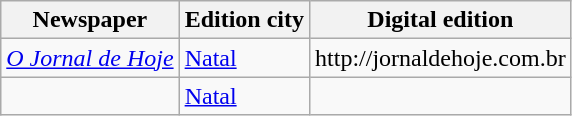<table class="wikitable sortable">
<tr style="text-align:center">
<th>Newspaper</th>
<th>Edition city</th>
<th>Digital edition</th>
</tr>
<tr>
<td><em><a href='#'>O Jornal de Hoje</a></em></td>
<td><a href='#'>Natal</a></td>
<td>http://jornaldehoje.com.br</td>
</tr>
<tr>
<td><em></em></td>
<td><a href='#'>Natal</a></td>
<td></td>
</tr>
</table>
